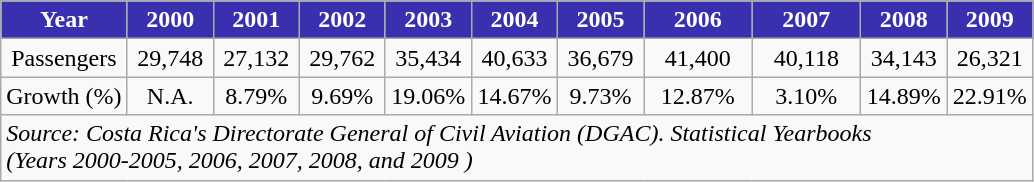<table class="sortable wikitable toccolours" style="text-align:center">
<tr>
<th style="background:#3830AE;color:white">Year</th>
<th style="background:#3830AE;color:white; width:50px">2000</th>
<th style="background:#3830AE;color:white; width:50px">2001</th>
<th style="background:#3830AE;color:white; width:50px">2002</th>
<th style="background:#3830AE;color:white; width:50px">2003</th>
<th style="background:#3830AE;color:white; width:50px">2004</th>
<th style="background:#3830AE;color:white; width:50px">2005</th>
<th style="background:#3830AE;color:white; width:65px">2006</th>
<th style="background:#3830AE;color:white; width:65px">2007</th>
<th style="background:#3830AE;color:white; width:50px">2008</th>
<th style="background:#3830AE;color:white; width:50px">2009</th>
</tr>
<tr>
<td>Passengers</td>
<td>29,748</td>
<td>27,132</td>
<td>29,762</td>
<td>35,434</td>
<td>40,633</td>
<td>36,679</td>
<td>41,400</td>
<td>40,118</td>
<td>34,143</td>
<td>26,321</td>
</tr>
<tr>
<td>Growth (%)</td>
<td>N.A.</td>
<td> 8.79%</td>
<td> 9.69%</td>
<td> 19.06%</td>
<td> 14.67%</td>
<td> 9.73%</td>
<td> 12.87%</td>
<td> 3.10%</td>
<td> 14.89%</td>
<td> 22.91%</td>
</tr>
<tr>
<td colspan="11" style="text-align:left;"><em>Source: Costa Rica's Directorate General of Civil Aviation (DGAC). Statistical Yearbooks<br>(Years 2000-2005, 2006, 2007, 2008, and 2009 )</em></td>
</tr>
</table>
